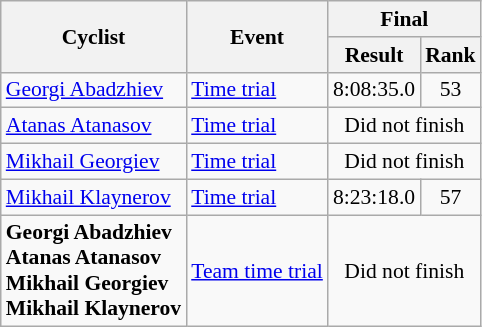<table class=wikitable style="font-size:90%">
<tr>
<th rowspan=2>Cyclist</th>
<th rowspan=2>Event</th>
<th colspan=2>Final</th>
</tr>
<tr>
<th>Result</th>
<th>Rank</th>
</tr>
<tr>
<td><a href='#'>Georgi Abadzhiev</a></td>
<td><a href='#'>Time trial</a></td>
<td align=center>8:08:35.0</td>
<td align=center>53</td>
</tr>
<tr>
<td><a href='#'>Atanas Atanasov</a></td>
<td><a href='#'>Time trial</a></td>
<td align=center colspan=2>Did not finish</td>
</tr>
<tr>
<td><a href='#'>Mikhail Georgiev</a></td>
<td><a href='#'>Time trial</a></td>
<td align=center colspan=2>Did not finish</td>
</tr>
<tr>
<td><a href='#'>Mikhail Klaynerov</a></td>
<td><a href='#'>Time trial</a></td>
<td align=center>8:23:18.0</td>
<td align=center>57</td>
</tr>
<tr>
<td><strong>Georgi Abadzhiev <br> Atanas Atanasov <br> Mikhail Georgiev <br> Mikhail Klaynerov</strong></td>
<td><a href='#'>Team time trial</a></td>
<td align=center colspan=2>Did not finish</td>
</tr>
</table>
